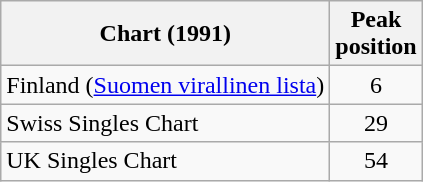<table class="wikitable sortable">
<tr>
<th>Chart (1991)</th>
<th>Peak<br>position</th>
</tr>
<tr>
<td>Finland (<a href='#'>Suomen virallinen lista</a>)</td>
<td style="text-align:center;">6</td>
</tr>
<tr>
<td>Swiss Singles Chart</td>
<td style="text-align:center;">29</td>
</tr>
<tr>
<td>UK Singles Chart</td>
<td style="text-align:center;">54</td>
</tr>
</table>
